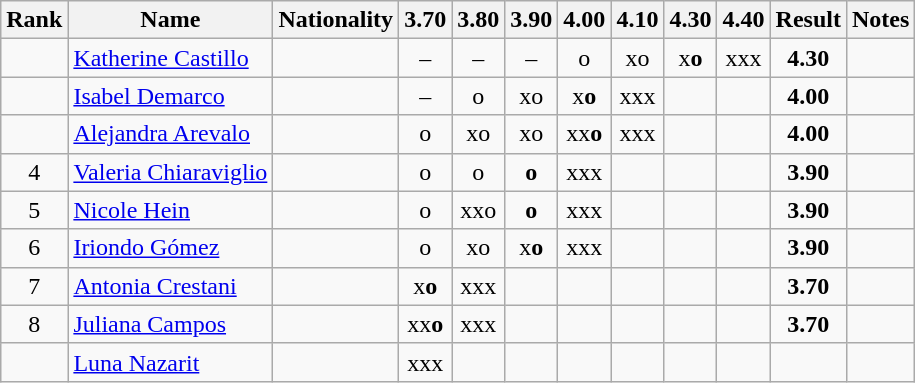<table class="wikitable sortable" style="text-align:center">
<tr>
<th>Rank</th>
<th>Name</th>
<th>Nationality</th>
<th>3.70</th>
<th>3.80</th>
<th>3.90</th>
<th>4.00</th>
<th>4.10</th>
<th>4.30</th>
<th>4.40</th>
<th>Result</th>
<th>Notes</th>
</tr>
<tr>
<td></td>
<td align=left><a href='#'>Katherine Castillo</a></td>
<td align=left></td>
<td>–</td>
<td>–</td>
<td>–</td>
<td>o</td>
<td>xo</td>
<td>x<strong>o</strong></td>
<td>xxx</td>
<td><strong>4.30</strong></td>
<td><strong></strong></td>
</tr>
<tr>
<td></td>
<td align=left><a href='#'>Isabel Demarco</a></td>
<td align=left></td>
<td>–</td>
<td>o</td>
<td>xo</td>
<td>x<strong>o</strong></td>
<td>xxx</td>
<td></td>
<td></td>
<td><strong>4.00</strong></td>
<td></td>
</tr>
<tr>
<td></td>
<td align=left><a href='#'>Alejandra Arevalo</a></td>
<td align=left></td>
<td>o</td>
<td>xo</td>
<td>xo</td>
<td>xx<strong>o</strong></td>
<td>xxx</td>
<td></td>
<td></td>
<td><strong>4.00</strong></td>
<td></td>
</tr>
<tr>
<td>4</td>
<td align=left><a href='#'>Valeria Chiaraviglio</a></td>
<td align=left></td>
<td>o</td>
<td>o</td>
<td><strong>o</strong></td>
<td>xxx</td>
<td></td>
<td></td>
<td></td>
<td><strong>3.90</strong></td>
<td></td>
</tr>
<tr>
<td>5</td>
<td align=left><a href='#'>Nicole Hein</a></td>
<td align=left></td>
<td>o</td>
<td>xxo</td>
<td><strong>o</strong></td>
<td>xxx</td>
<td></td>
<td></td>
<td></td>
<td><strong>3.90</strong></td>
<td></td>
</tr>
<tr>
<td>6</td>
<td align=left><a href='#'>Iriondo Gómez</a></td>
<td align=left></td>
<td>o</td>
<td>xo</td>
<td>x<strong>o</strong></td>
<td>xxx</td>
<td></td>
<td></td>
<td></td>
<td><strong>3.90</strong></td>
<td></td>
</tr>
<tr>
<td>7</td>
<td align=left><a href='#'>Antonia Crestani</a></td>
<td align=left></td>
<td>x<strong>o</strong></td>
<td>xxx</td>
<td></td>
<td></td>
<td></td>
<td></td>
<td></td>
<td><strong>3.70</strong></td>
<td></td>
</tr>
<tr>
<td>8</td>
<td align=left><a href='#'>Juliana Campos</a></td>
<td align=left></td>
<td>xx<strong>o</strong></td>
<td>xxx</td>
<td></td>
<td></td>
<td></td>
<td></td>
<td></td>
<td><strong>3.70</strong></td>
<td></td>
</tr>
<tr>
<td></td>
<td align=left><a href='#'>Luna Nazarit</a></td>
<td align=left></td>
<td>xxx</td>
<td></td>
<td></td>
<td></td>
<td></td>
<td></td>
<td></td>
<td><strong></strong></td>
<td></td>
</tr>
</table>
